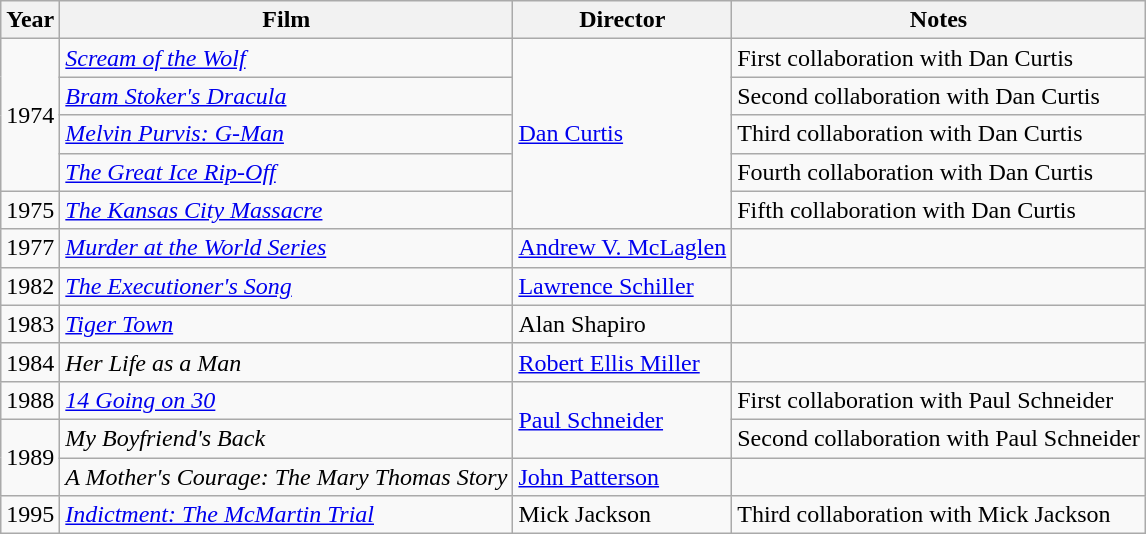<table class="wikitable">
<tr>
<th>Year</th>
<th>Film</th>
<th>Director</th>
<th>Notes</th>
</tr>
<tr>
<td rowspan=4>1974</td>
<td><em><a href='#'>Scream of the Wolf</a></em></td>
<td rowspan=5><a href='#'>Dan Curtis</a></td>
<td>First collaboration with Dan Curtis</td>
</tr>
<tr>
<td><em><a href='#'>Bram Stoker's Dracula</a></em></td>
<td>Second collaboration with Dan Curtis</td>
</tr>
<tr>
<td><em><a href='#'>Melvin Purvis: G-Man</a></em></td>
<td>Third collaboration with Dan Curtis</td>
</tr>
<tr>
<td><em><a href='#'>The Great Ice Rip-Off</a></em></td>
<td>Fourth collaboration with Dan Curtis</td>
</tr>
<tr>
<td>1975</td>
<td><em><a href='#'>The Kansas City Massacre</a></em></td>
<td>Fifth collaboration with Dan Curtis</td>
</tr>
<tr>
<td>1977</td>
<td><em><a href='#'>Murder at the World Series</a></em></td>
<td><a href='#'>Andrew V. McLaglen</a></td>
<td></td>
</tr>
<tr>
<td>1982</td>
<td><em><a href='#'>The Executioner's Song</a></em></td>
<td><a href='#'>Lawrence Schiller</a></td>
<td></td>
</tr>
<tr>
<td>1983</td>
<td><em><a href='#'>Tiger Town</a></em></td>
<td>Alan Shapiro</td>
<td></td>
</tr>
<tr>
<td>1984</td>
<td><em>Her Life as a Man</em></td>
<td><a href='#'>Robert Ellis Miller</a></td>
<td></td>
</tr>
<tr>
<td>1988</td>
<td><em><a href='#'>14 Going on 30</a></em></td>
<td rowspan=2><a href='#'>Paul Schneider</a></td>
<td>First collaboration with Paul Schneider</td>
</tr>
<tr>
<td rowspan=2>1989</td>
<td><em>My Boyfriend's Back</em></td>
<td>Second collaboration with Paul Schneider</td>
</tr>
<tr>
<td><em>A Mother's Courage: The Mary Thomas Story</em></td>
<td><a href='#'>John Patterson</a></td>
<td></td>
</tr>
<tr>
<td>1995</td>
<td><em><a href='#'>Indictment: The McMartin Trial</a></em></td>
<td>Mick Jackson</td>
<td>Third collaboration with Mick Jackson</td>
</tr>
</table>
